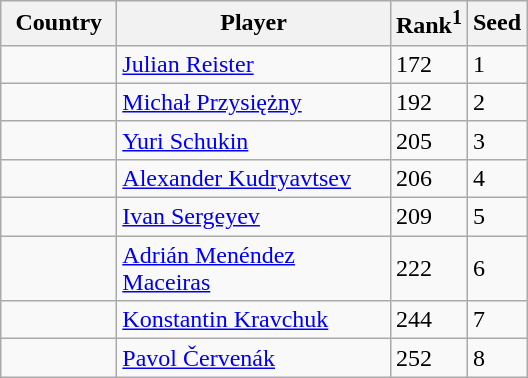<table class="sortable wikitable">
<tr>
<th width="70">Country</th>
<th width="175">Player</th>
<th>Rank<sup>1</sup></th>
<th>Seed</th>
</tr>
<tr>
<td></td>
<td><a href='#'>Julian Reister</a></td>
<td>172</td>
<td>1</td>
</tr>
<tr>
<td></td>
<td><a href='#'>Michał Przysiężny</a></td>
<td>192</td>
<td>2</td>
</tr>
<tr>
<td></td>
<td><a href='#'>Yuri Schukin</a></td>
<td>205</td>
<td>3</td>
</tr>
<tr>
<td></td>
<td><a href='#'>Alexander Kudryavtsev</a></td>
<td>206</td>
<td>4</td>
</tr>
<tr>
<td></td>
<td><a href='#'>Ivan Sergeyev</a></td>
<td>209</td>
<td>5</td>
</tr>
<tr>
<td></td>
<td><a href='#'>Adrián Menéndez Maceiras</a></td>
<td>222</td>
<td>6</td>
</tr>
<tr>
<td></td>
<td><a href='#'>Konstantin Kravchuk</a></td>
<td>244</td>
<td>7</td>
</tr>
<tr>
<td></td>
<td><a href='#'>Pavol Červenák</a></td>
<td>252</td>
<td>8</td>
</tr>
</table>
